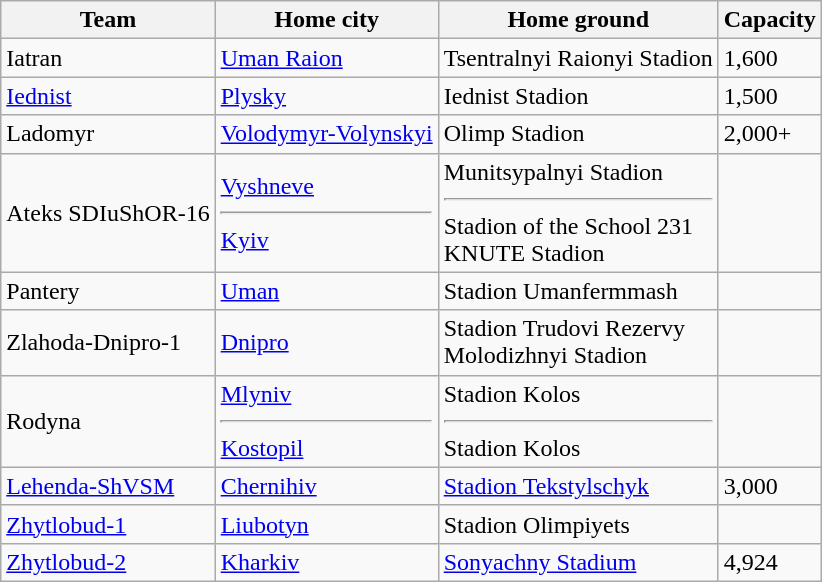<table class="wikitable sortable">
<tr>
<th>Team</th>
<th>Home city</th>
<th>Home ground</th>
<th>Capacity</th>
</tr>
<tr>
<td data-sort-value="Iatran">Iatran</td>
<td><a href='#'>Uman Raion</a></td>
<td>Tsentralnyi Raionyi Stadion</td>
<td>1,600</td>
</tr>
<tr>
<td data-sort-value="Iednist"><a href='#'>Iednist</a></td>
<td><a href='#'>Plysky</a></td>
<td>Iednist Stadion</td>
<td>1,500</td>
</tr>
<tr>
<td data-sort-value="Ladomyr">Ladomyr</td>
<td><a href='#'>Volodymyr-Volynskyi</a></td>
<td>Olimp Stadion</td>
<td>2,000+</td>
</tr>
<tr>
<td data-sort-value="Lviv">Ateks SDIuShOR-16</td>
<td><a href='#'>Vyshneve</a><hr><a href='#'>Kyiv</a></td>
<td>Munitsypalnyi Stadion<hr>Stadion of the School 231<br>KNUTE Stadion</td>
<td></td>
</tr>
<tr>
<td data-sort-value="Pantery">Pantery</td>
<td><a href='#'>Uman</a></td>
<td>Stadion Umanfermmash</td>
<td></td>
</tr>
<tr>
<td data-sort-value="Dnipro-1">Zlahoda-Dnipro-1</td>
<td><a href='#'>Dnipro</a></td>
<td>Stadion Trudovi Rezervy<br>Molodizhnyi Stadion</td>
<td></td>
</tr>
<tr>
<td data-sort-value="Rodyna">Rodyna</td>
<td><a href='#'>Mlyniv</a><hr><a href='#'>Kostopil</a></td>
<td>Stadion Kolos<hr>Stadion Kolos</td>
<td></td>
</tr>
<tr>
<td data-sort-value="Voskhod"><a href='#'>Lehenda-ShVSM</a></td>
<td><a href='#'>Chernihiv</a></td>
<td><a href='#'>Stadion Tekstylschyk</a></td>
<td>3,000</td>
</tr>
<tr>
<td data-sort-value="Zhytlobud-1"><a href='#'>Zhytlobud-1</a></td>
<td><a href='#'>Liubotyn</a></td>
<td>Stadion Olimpiyets</td>
<td></td>
</tr>
<tr>
<td data-sort-value="Zhytlobud-2"><a href='#'>Zhytlobud-2</a></td>
<td><a href='#'>Kharkiv</a></td>
<td><a href='#'>Sonyachny Stadium</a></td>
<td>4,924</td>
</tr>
</table>
